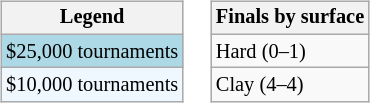<table>
<tr valign=top>
<td><br><table class=wikitable style="font-size:85%">
<tr>
<th>Legend</th>
</tr>
<tr style="background:lightblue;">
<td>$25,000 tournaments</td>
</tr>
<tr style="background:#f0f8ff;">
<td>$10,000 tournaments</td>
</tr>
</table>
</td>
<td><br><table class=wikitable style="font-size:85%">
<tr>
<th>Finals by surface</th>
</tr>
<tr>
<td>Hard (0–1)</td>
</tr>
<tr>
<td>Clay (4–4)</td>
</tr>
</table>
</td>
</tr>
</table>
